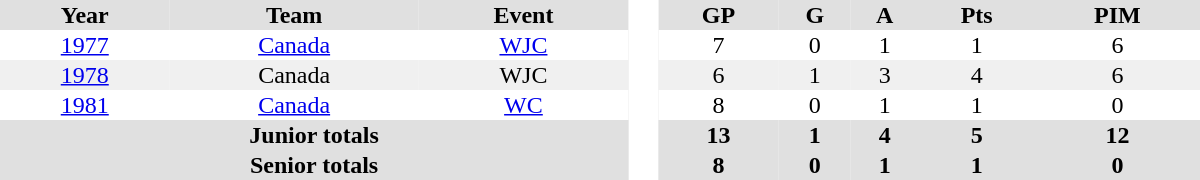<table border="0" cellpadding="1" cellspacing="0" style="text-align:center; width:50em">
<tr ALIGN="center" bgcolor="#e0e0e0">
<th>Year</th>
<th>Team</th>
<th>Event</th>
<th rowspan="99" bgcolor="#ffffff"> </th>
<th>GP</th>
<th>G</th>
<th>A</th>
<th>Pts</th>
<th>PIM</th>
</tr>
<tr>
<td><a href='#'>1977</a></td>
<td><a href='#'>Canada</a></td>
<td><a href='#'>WJC</a></td>
<td>7</td>
<td>0</td>
<td>1</td>
<td>1</td>
<td>6</td>
</tr>
<tr bgcolor="#f0f0f0">
<td><a href='#'>1978</a></td>
<td>Canada</td>
<td>WJC</td>
<td>6</td>
<td>1</td>
<td>3</td>
<td>4</td>
<td>6</td>
</tr>
<tr>
<td><a href='#'>1981</a></td>
<td><a href='#'>Canada</a></td>
<td><a href='#'>WC</a></td>
<td>8</td>
<td>0</td>
<td>1</td>
<td>1</td>
<td>0</td>
</tr>
<tr bgcolor="#e0e0e0">
<th colspan=3>Junior totals</th>
<th>13</th>
<th>1</th>
<th>4</th>
<th>5</th>
<th>12</th>
</tr>
<tr bgcolor="#e0e0e0">
<th colspan=3>Senior totals</th>
<th>8</th>
<th>0</th>
<th>1</th>
<th>1</th>
<th>0</th>
</tr>
</table>
